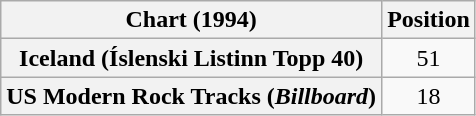<table class="wikitable plainrowheaders" style="text-align:center">
<tr>
<th scope="col">Chart (1994)</th>
<th scope="col">Position</th>
</tr>
<tr>
<th scope="row">Iceland (Íslenski Listinn Topp 40)</th>
<td>51</td>
</tr>
<tr>
<th scope="row">US Modern Rock Tracks (<em>Billboard</em>)</th>
<td>18</td>
</tr>
</table>
